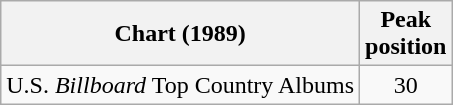<table class="wikitable">
<tr>
<th>Chart (1989)</th>
<th>Peak<br>position</th>
</tr>
<tr>
<td>U.S. <em>Billboard</em> Top Country Albums</td>
<td align="center">30</td>
</tr>
</table>
